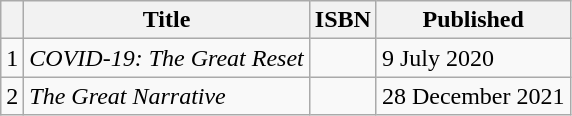<table class="wikitable">
<tr>
<th></th>
<th>Title</th>
<th>ISBN</th>
<th>Published</th>
</tr>
<tr>
<td>1</td>
<td><em>COVID-19: The Great Reset</em></td>
<td></td>
<td>9 July 2020</td>
</tr>
<tr>
<td>2</td>
<td><em>The Great Narrative</em></td>
<td></td>
<td>28 December 2021</td>
</tr>
</table>
